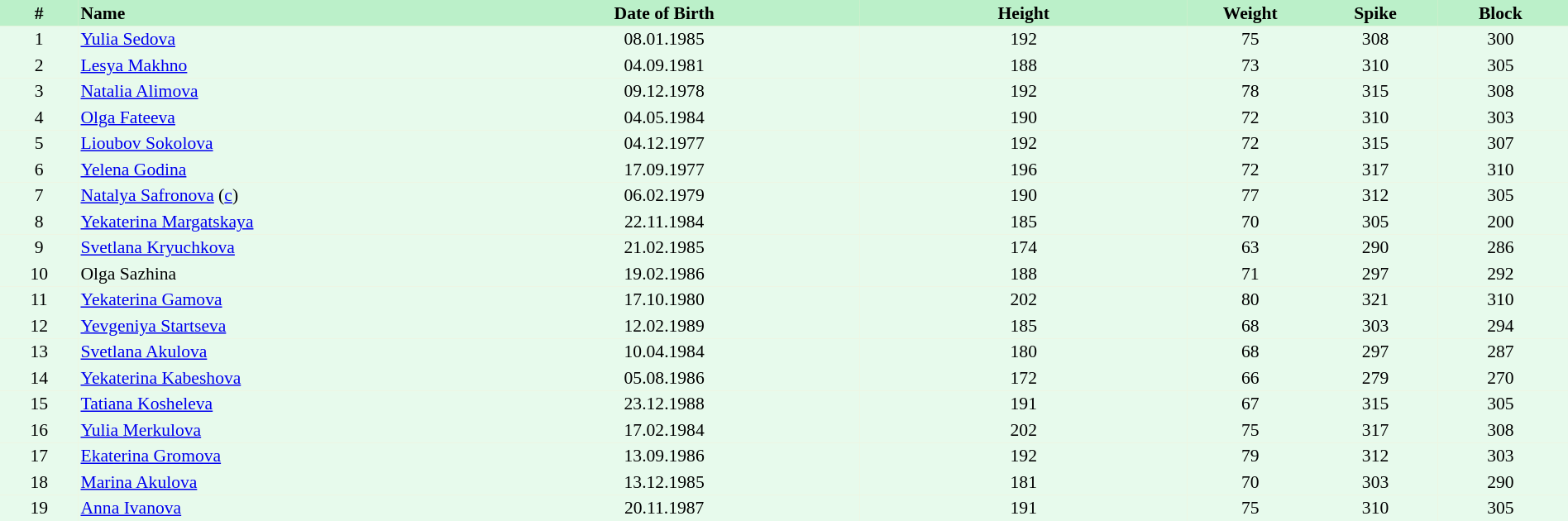<table border=0 cellpadding=2 cellspacing=0  |- bgcolor=#FFECCE style="text-align:center; font-size:90%;" width=100%>
<tr bgcolor=#BBF0C9>
<th width=5%>#</th>
<th width=25% align=left>Name</th>
<th width=25%>Date of Birth</th>
<th width=21%>Height</th>
<th width=8%>Weight</th>
<th width=8%>Spike</th>
<th width=8%>Block</th>
<th></th>
</tr>
<tr bgcolor=#E7FAEC>
<td>1</td>
<td align=left><a href='#'>Yulia Sedova</a></td>
<td>08.01.1985</td>
<td>192</td>
<td>75</td>
<td>308</td>
<td>300</td>
<td></td>
</tr>
<tr bgcolor=#E7FAEC>
<td>2</td>
<td align=left><a href='#'>Lesya Makhno</a></td>
<td>04.09.1981</td>
<td>188</td>
<td>73</td>
<td>310</td>
<td>305</td>
<td></td>
</tr>
<tr bgcolor=#E7FAEC>
<td>3</td>
<td align=left><a href='#'>Natalia Alimova</a></td>
<td>09.12.1978</td>
<td>192</td>
<td>78</td>
<td>315</td>
<td>308</td>
<td></td>
</tr>
<tr bgcolor=#E7FAEC>
<td>4</td>
<td align=left><a href='#'>Olga Fateeva</a></td>
<td>04.05.1984</td>
<td>190</td>
<td>72</td>
<td>310</td>
<td>303</td>
<td></td>
</tr>
<tr bgcolor=#E7FAEC>
<td>5</td>
<td align=left><a href='#'>Lioubov Sokolova</a></td>
<td>04.12.1977</td>
<td>192</td>
<td>72</td>
<td>315</td>
<td>307</td>
<td></td>
</tr>
<tr bgcolor=#E7FAEC>
<td>6</td>
<td align=left><a href='#'>Yelena Godina</a></td>
<td>17.09.1977</td>
<td>196</td>
<td>72</td>
<td>317</td>
<td>310</td>
<td></td>
</tr>
<tr bgcolor=#E7FAEC>
<td>7</td>
<td align=left><a href='#'>Natalya Safronova</a> (<a href='#'>c</a>)</td>
<td>06.02.1979</td>
<td>190</td>
<td>77</td>
<td>312</td>
<td>305</td>
<td></td>
</tr>
<tr bgcolor=#E7FAEC>
<td>8</td>
<td align=left><a href='#'>Yekaterina Margatskaya</a></td>
<td>22.11.1984</td>
<td>185</td>
<td>70</td>
<td>305</td>
<td>200</td>
<td></td>
</tr>
<tr bgcolor=#E7FAEC>
<td>9</td>
<td align=left><a href='#'>Svetlana Kryuchkova</a></td>
<td>21.02.1985</td>
<td>174</td>
<td>63</td>
<td>290</td>
<td>286</td>
<td></td>
</tr>
<tr bgcolor=#E7FAEC>
<td>10</td>
<td align=left>Olga Sazhina</td>
<td>19.02.1986</td>
<td>188</td>
<td>71</td>
<td>297</td>
<td>292</td>
<td></td>
</tr>
<tr bgcolor=#E7FAEC>
<td>11</td>
<td align=left><a href='#'>Yekaterina Gamova</a></td>
<td>17.10.1980</td>
<td>202</td>
<td>80</td>
<td>321</td>
<td>310</td>
<td></td>
</tr>
<tr bgcolor=#E7FAEC>
<td>12</td>
<td align=left><a href='#'>Yevgeniya Startseva</a></td>
<td>12.02.1989</td>
<td>185</td>
<td>68</td>
<td>303</td>
<td>294</td>
<td></td>
</tr>
<tr bgcolor=#E7FAEC>
<td>13</td>
<td align=left><a href='#'>Svetlana Akulova</a></td>
<td>10.04.1984</td>
<td>180</td>
<td>68</td>
<td>297</td>
<td>287</td>
<td></td>
</tr>
<tr bgcolor=#E7FAEC>
<td>14</td>
<td align=left><a href='#'>Yekaterina Kabeshova</a></td>
<td>05.08.1986</td>
<td>172</td>
<td>66</td>
<td>279</td>
<td>270</td>
<td></td>
</tr>
<tr bgcolor=#E7FAEC>
<td>15</td>
<td align=left><a href='#'>Tatiana Kosheleva</a></td>
<td>23.12.1988</td>
<td>191</td>
<td>67</td>
<td>315</td>
<td>305</td>
<td></td>
</tr>
<tr bgcolor=#E7FAEC>
<td>16</td>
<td align=left><a href='#'>Yulia Merkulova</a></td>
<td>17.02.1984</td>
<td>202</td>
<td>75</td>
<td>317</td>
<td>308</td>
<td></td>
</tr>
<tr bgcolor=#E7FAEC>
<td>17</td>
<td align=left><a href='#'>Ekaterina Gromova</a></td>
<td>13.09.1986</td>
<td>192</td>
<td>79</td>
<td>312</td>
<td>303</td>
<td></td>
</tr>
<tr bgcolor=#E7FAEC>
<td>18</td>
<td align=left><a href='#'>Marina Akulova</a></td>
<td>13.12.1985</td>
<td>181</td>
<td>70</td>
<td>303</td>
<td>290</td>
<td></td>
</tr>
<tr bgcolor=#E7FAEC>
<td>19</td>
<td align=left><a href='#'>Anna Ivanova</a></td>
<td>20.11.1987</td>
<td>191</td>
<td>75</td>
<td>310</td>
<td>305</td>
<td></td>
</tr>
</table>
